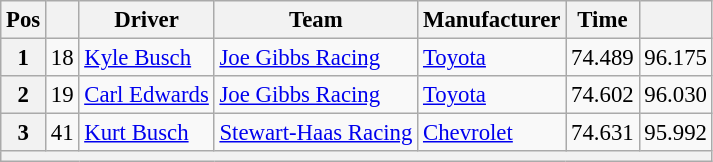<table class="wikitable" style="font-size:95%">
<tr>
<th>Pos</th>
<th></th>
<th>Driver</th>
<th>Team</th>
<th>Manufacturer</th>
<th>Time</th>
<th></th>
</tr>
<tr>
<th>1</th>
<td>18</td>
<td><a href='#'>Kyle Busch</a></td>
<td><a href='#'>Joe Gibbs Racing</a></td>
<td><a href='#'>Toyota</a></td>
<td>74.489</td>
<td>96.175</td>
</tr>
<tr>
<th>2</th>
<td>19</td>
<td><a href='#'>Carl Edwards</a></td>
<td><a href='#'>Joe Gibbs Racing</a></td>
<td><a href='#'>Toyota</a></td>
<td>74.602</td>
<td>96.030</td>
</tr>
<tr>
<th>3</th>
<td>41</td>
<td><a href='#'>Kurt Busch</a></td>
<td><a href='#'>Stewart-Haas Racing</a></td>
<td><a href='#'>Chevrolet</a></td>
<td>74.631</td>
<td>95.992</td>
</tr>
<tr>
<th colspan="7"></th>
</tr>
</table>
